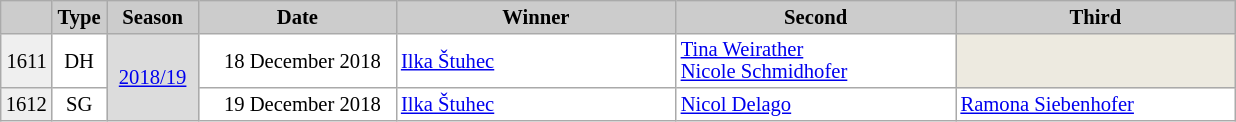<table class="wikitable plainrowheaders" style="background:#fff; font-size:86%; line-height:15px; border:grey solid 1px; border-collapse:collapse;">
<tr style="background:#ccc; text-align:center;">
<th style="background-color: #ccc;" width="23"></th>
<th style="background-color: #ccc;" width="30">Type</th>
<th style="background-color: #ccc;" width="55">Season</th>
<th style="background-color: #ccc;" width="125">Date</th>
<th style="background:#ccc;" width="180">Winner</th>
<th style="background:#ccc;" width="180">Second</th>
<th style="background:#ccc;" width="180">Third</th>
</tr>
<tr>
<td align=right bgcolor="#EFEFEF">1611</td>
<td align=center>DH</td>
<td bgcolor=gainsboro align=center rowspan=2><a href='#'>2018/19</a></td>
<td align=right>18 December 2018  </td>
<td> <a href='#'>Ilka Štuhec</a></td>
<td> <a href='#'>Tina Weirather</a><br> <a href='#'>Nicole Schmidhofer</a></td>
<td bgcolor="EDEAE0"></td>
</tr>
<tr>
<td align=right bgcolor="#EFEFEF">1612</td>
<td align=center>SG</td>
<td align=right>19 December 2018  </td>
<td> <a href='#'>Ilka Štuhec</a></td>
<td> <a href='#'>Nicol Delago</a></td>
<td> <a href='#'>Ramona Siebenhofer</a></td>
</tr>
</table>
